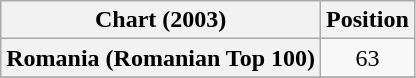<table class="wikitable sortable plainrowheaders" style="text-align:center">
<tr>
<th>Chart (2003)</th>
<th>Position</th>
</tr>
<tr>
<th scope="row">Romania (Romanian Top 100)</th>
<td align="center">63</td>
</tr>
<tr>
</tr>
</table>
